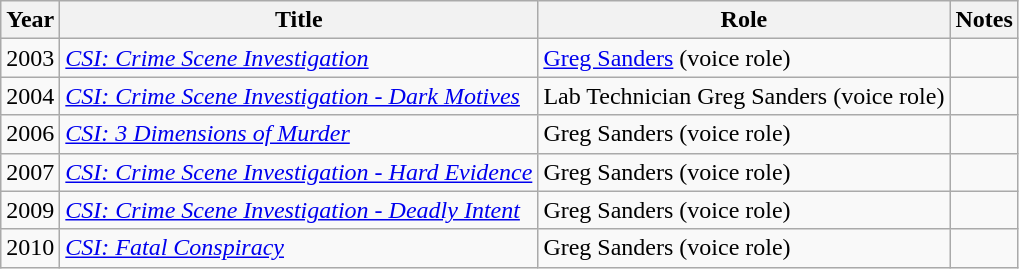<table class="wikitable">
<tr>
<th>Year</th>
<th>Title</th>
<th>Role</th>
<th>Notes</th>
</tr>
<tr>
<td>2003</td>
<td><em><a href='#'>CSI: Crime Scene Investigation</a></em></td>
<td><a href='#'>Greg Sanders</a> (voice role)</td>
<td></td>
</tr>
<tr>
<td>2004</td>
<td><em><a href='#'>CSI: Crime Scene Investigation - Dark Motives</a></em></td>
<td>Lab Technician Greg Sanders (voice role)</td>
<td></td>
</tr>
<tr>
<td>2006</td>
<td><em><a href='#'>CSI: 3 Dimensions of Murder</a></em></td>
<td>Greg Sanders (voice role)</td>
<td></td>
</tr>
<tr>
<td>2007</td>
<td><em><a href='#'>CSI: Crime Scene Investigation - Hard Evidence</a></em></td>
<td>Greg Sanders (voice role)</td>
<td></td>
</tr>
<tr>
<td>2009</td>
<td><em><a href='#'>CSI: Crime Scene Investigation - Deadly Intent</a></em></td>
<td>Greg Sanders (voice role)</td>
<td></td>
</tr>
<tr>
<td>2010</td>
<td><em><a href='#'>CSI: Fatal Conspiracy</a></em></td>
<td>Greg Sanders (voice role)</td>
<td></td>
</tr>
</table>
